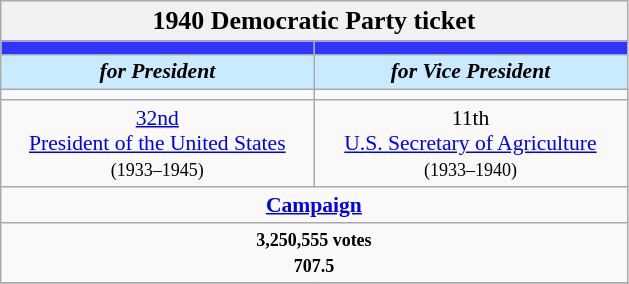<table class="wikitable" style="font-size:90%; text-align:center;">
<tr>
<td style="background:#f1f1f1;" colspan="30"><big><strong>1940 Democratic Party ticket </strong></big></td>
</tr>
<tr>
<th style="width:3em; font-size:135%; background:#3333FF; width:200px;"><a href='#'></a></th>
<th style="width:3em; font-size:135%; background:#3333FF; width:200px;"><a href='#'></a></th>
</tr>
<tr>
<td style="width:3em; font-size:100%; color:#000; background:#C8EBFF; width:200px;"><strong><em>for President</em></strong></td>
<td style="width:3em; font-size:100%; color:#000; background:#C8EBFF; width:200px;"><strong><em>for Vice President</em></strong></td>
</tr>
<tr>
<td></td>
<td></td>
</tr>
<tr>
<td><a href='#'>32nd</a><br><a href='#'>President of the United States</a><br><small>(1933–1945)</small></td>
<td>11th<br><a href='#'>U.S. Secretary of Agriculture</a><br><small>(1933–1940)</small></td>
</tr>
<tr>
<td colspan=2><a href='#'><strong>Campaign</strong></a></td>
</tr>
<tr>
<td colspan=2><small><strong>3,250,555 votes</strong><br><strong>707.5 </strong></small></td>
</tr>
<tr>
</tr>
</table>
